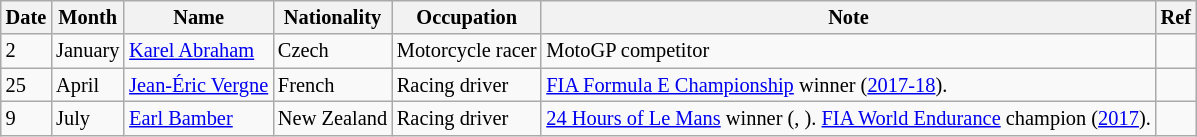<table class="wikitable" style="font-size:85%;">
<tr>
<th>Date</th>
<th>Month</th>
<th>Name</th>
<th>Nationality</th>
<th>Occupation</th>
<th>Note</th>
<th>Ref</th>
</tr>
<tr>
<td>2</td>
<td>January</td>
<td><a href='#'>Karel Abraham</a></td>
<td>Czech</td>
<td>Motorcycle racer</td>
<td>MotoGP competitor</td>
<td></td>
</tr>
<tr>
<td>25</td>
<td>April</td>
<td><a href='#'>Jean-Éric Vergne</a></td>
<td>French</td>
<td>Racing driver</td>
<td><a href='#'>FIA Formula E Championship</a> winner (<a href='#'>2017-18</a>).</td>
<td></td>
</tr>
<tr>
<td>9</td>
<td>July</td>
<td><a href='#'>Earl Bamber</a></td>
<td>New Zealand</td>
<td>Racing driver</td>
<td><a href='#'>24 Hours of Le Mans</a> winner (, ). <a href='#'>FIA World Endurance</a> champion (<a href='#'>2017</a>).</td>
<td></td>
</tr>
</table>
